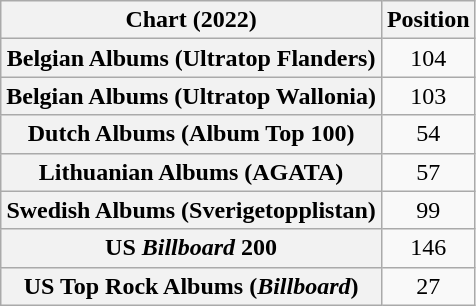<table class="wikitable sortable plainrowheaders" style="text-align:center">
<tr>
<th scope="col">Chart (2022)</th>
<th scope="col">Position</th>
</tr>
<tr>
<th scope="row">Belgian Albums (Ultratop Flanders)</th>
<td>104</td>
</tr>
<tr>
<th scope="row">Belgian Albums (Ultratop Wallonia)</th>
<td>103</td>
</tr>
<tr>
<th scope="row">Dutch Albums (Album Top 100)</th>
<td>54</td>
</tr>
<tr>
<th scope="row">Lithuanian Albums (AGATA)</th>
<td>57</td>
</tr>
<tr>
<th scope="row">Swedish Albums (Sverigetopplistan)</th>
<td>99</td>
</tr>
<tr>
<th scope="row">US <em>Billboard</em> 200</th>
<td>146</td>
</tr>
<tr>
<th scope="row">US Top Rock Albums (<em>Billboard</em>)</th>
<td>27</td>
</tr>
</table>
